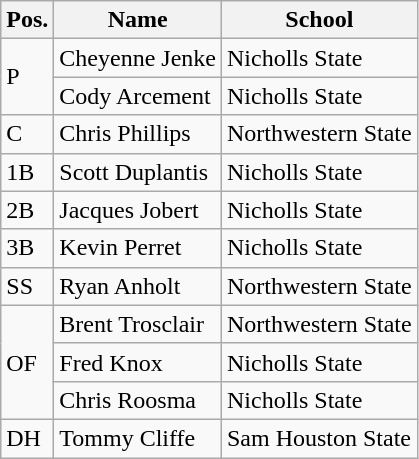<table class=wikitable>
<tr>
<th>Pos.</th>
<th>Name</th>
<th>School</th>
</tr>
<tr>
<td rowspan=2>P</td>
<td>Cheyenne Jenke</td>
<td>Nicholls State</td>
</tr>
<tr>
<td>Cody Arcement</td>
<td>Nicholls State</td>
</tr>
<tr>
<td>C</td>
<td>Chris Phillips</td>
<td>Northwestern State</td>
</tr>
<tr>
<td>1B</td>
<td>Scott Duplantis</td>
<td>Nicholls State</td>
</tr>
<tr>
<td>2B</td>
<td>Jacques Jobert</td>
<td>Nicholls State</td>
</tr>
<tr>
<td>3B</td>
<td>Kevin Perret</td>
<td>Nicholls State</td>
</tr>
<tr>
<td>SS</td>
<td>Ryan Anholt</td>
<td>Northwestern State</td>
</tr>
<tr>
<td rowspan=3>OF</td>
<td>Brent Trosclair</td>
<td>Northwestern State</td>
</tr>
<tr>
<td>Fred Knox</td>
<td>Nicholls State</td>
</tr>
<tr>
<td>Chris Roosma</td>
<td>Nicholls State</td>
</tr>
<tr>
<td>DH</td>
<td>Tommy Cliffe</td>
<td>Sam Houston State</td>
</tr>
</table>
